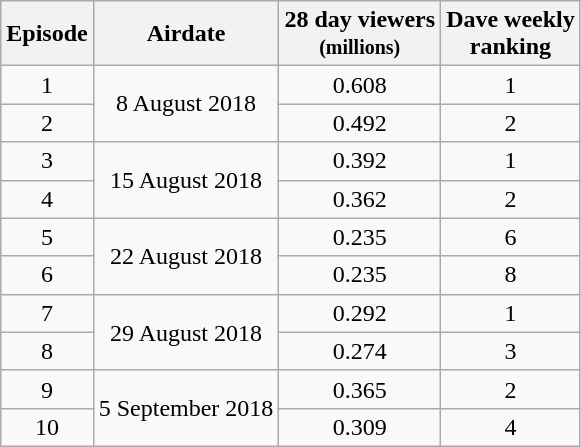<table class="wikitable sortable" style="text-align:center;">
<tr>
<th>Episode </th>
<th>Airdate</th>
<th>28 day viewers<br><small>(millions)</small></th>
<th>Dave weekly<br>ranking</th>
</tr>
<tr>
<td>1</td>
<td rowspan="2">8 August 2018</td>
<td>0.608</td>
<td>1</td>
</tr>
<tr>
<td>2</td>
<td>0.492</td>
<td>2</td>
</tr>
<tr>
<td>3</td>
<td rowspan="2">15 August 2018</td>
<td>0.392</td>
<td>1</td>
</tr>
<tr>
<td>4</td>
<td>0.362</td>
<td>2</td>
</tr>
<tr>
<td>5</td>
<td rowspan="2">22 August 2018</td>
<td>0.235</td>
<td>6</td>
</tr>
<tr>
<td>6</td>
<td>0.235</td>
<td>8</td>
</tr>
<tr>
<td>7</td>
<td rowspan="2">29 August 2018</td>
<td>0.292</td>
<td>1</td>
</tr>
<tr>
<td>8</td>
<td>0.274</td>
<td>3</td>
</tr>
<tr>
<td>9</td>
<td rowspan="2">5 September 2018</td>
<td>0.365</td>
<td>2</td>
</tr>
<tr>
<td>10</td>
<td>0.309</td>
<td>4</td>
</tr>
</table>
